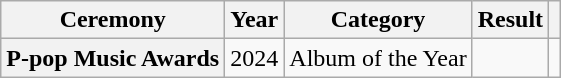<table class="wikitable plainrowheaders">
<tr>
<th scope="col">Ceremony</th>
<th scope="col">Year</th>
<th scope="col">Category</th>
<th scope="col">Result</th>
<th scope="col"></th>
</tr>
<tr>
<th scope="row">P-pop Music Awards</th>
<td style="text-align:center">2024</td>
<td>Album of the Year</td>
<td></td>
<td style="text-align:center"></td>
</tr>
</table>
